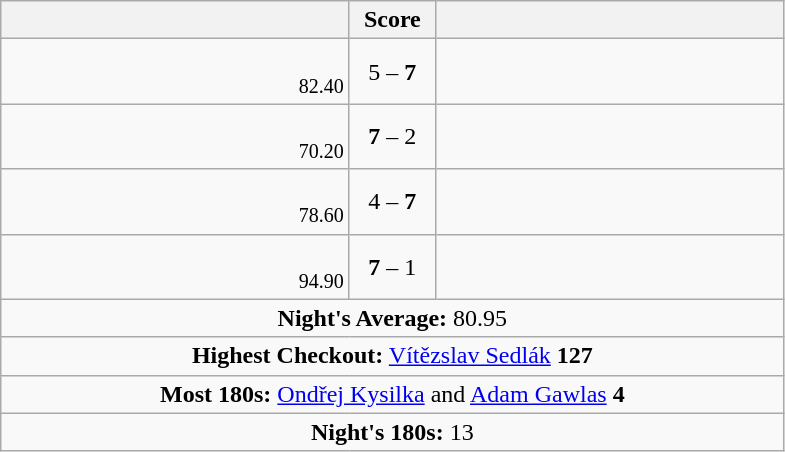<table class="wikitable" style="text-align:center">
<tr>
<th style="width:225px;"></th>
<th style="width:50px;">Score</th>
<th style="width:225px;"></th>
</tr>
<tr style="text-align:left;">
<td align=right> <br> <small><span>82.40</span></small></td>
<td align=center>5 – <strong>7</strong></td>
<td></td>
</tr>
<tr style="text-align:left;">
<td align=right> <br> <small><span>70.20</span></small></td>
<td align=center><strong>7</strong> – 2</td>
<td></td>
</tr>
<tr style="text-align:left;">
<td align=right> <br> <small><span>78.60</span></small></td>
<td align=center>4 – <strong>7</strong></td>
<td></td>
</tr>
<tr style="text-align:left;">
<td align=right> <br> <small><span>94.90</span></small></td>
<td align=center><strong>7</strong> – 1</td>
<td></td>
</tr>
<tr style="text-align:center;">
<td colspan="3"><strong>Night's Average:</strong> 80.95</td>
</tr>
<tr style="text-align:center;">
<td colspan="3"><strong>Highest Checkout:</strong>  <a href='#'>Vítězslav Sedlák</a> <strong>127</strong></td>
</tr>
<tr style="text-align:center;">
<td colspan="3"><strong>Most 180s:</strong>   <a href='#'>Ondřej Kysilka</a> and  <a href='#'>Adam Gawlas</a> <strong>4</strong></td>
</tr>
<tr style="text-align:center;">
<td colspan="3"><strong>Night's 180s:</strong> 13</td>
</tr>
</table>
